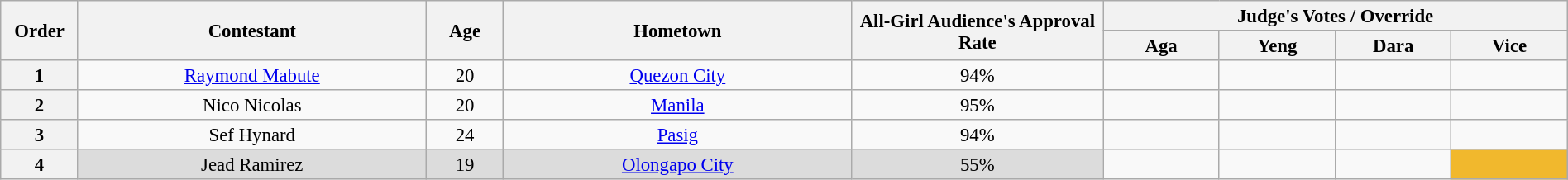<table class="wikitable" style="text-align:center; line-height:17px; width:100%; font-size: 95%;">
<tr>
<th scope="col" rowspan="2" style="width:04%;">Order</th>
<th scope="col" rowspan="2" style="width:18%;">Contestant</th>
<th scope="col" rowspan="2" style="width:04%;">Age</th>
<th scope="col" rowspan="2" style="width:18%;">Hometown</th>
<th scope="col" rowspan="2" style="width:13%;">All-Girl Audience's Approval Rate</th>
<th scope="col" colspan="4" style="width:28%;">Judge's Votes / Override</th>
</tr>
<tr>
<th style="width:06%;">Aga</th>
<th style="width:06%;">Yeng</th>
<th style="width:06%;">Dara</th>
<th style="width:06%;">Vice</th>
</tr>
<tr>
<th>1</th>
<td><a href='#'>Raymond Mabute</a></td>
<td>20</td>
<td><a href='#'>Quezon City</a></td>
<td>94%</td>
<td><strong></strong></td>
<td><strong></strong></td>
<td><strong></strong></td>
<td><strong></strong></td>
</tr>
<tr>
<th>2</th>
<td>Nico Nicolas</td>
<td>20</td>
<td><a href='#'>Manila</a></td>
<td>95%</td>
<td><strong></strong></td>
<td><strong></strong></td>
<td><strong></strong></td>
<td><strong></strong></td>
</tr>
<tr>
<th>3</th>
<td>Sef Hynard</td>
<td>24</td>
<td><a href='#'>Pasig</a></td>
<td>94%</td>
<td><strong></strong></td>
<td><strong></strong></td>
<td><strong></strong></td>
<td><strong></strong></td>
</tr>
<tr>
<th>4</th>
<td style="background:#DCDCDC;">Jead Ramirez</td>
<td style="background:#DCDCDC;">19</td>
<td style="background:#DCDCDC;"><a href='#'>Olongapo City</a></td>
<td style="background:#DCDCDC;">55%</td>
<td><strong></strong></td>
<td><strong></strong></td>
<td><strong></strong></td>
<td style="background:#F1B82D;"><strong></strong></td>
</tr>
</table>
